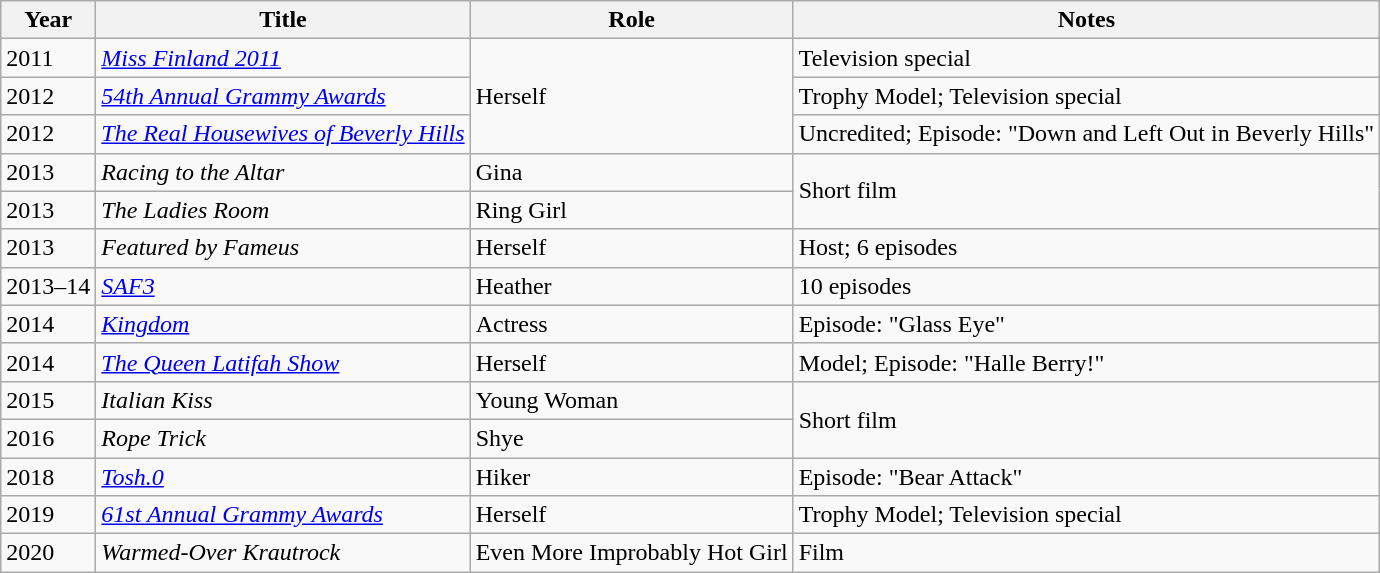<table class="wikitable">
<tr>
<th>Year</th>
<th>Title</th>
<th>Role</th>
<th>Notes</th>
</tr>
<tr>
<td>2011</td>
<td><em><a href='#'>Miss Finland 2011</a></em></td>
<td rowspan="3">Herself</td>
<td>Television special</td>
</tr>
<tr>
<td>2012</td>
<td><em><a href='#'>54th Annual Grammy Awards</a></em></td>
<td>Trophy Model; Television special</td>
</tr>
<tr>
<td>2012</td>
<td><em><a href='#'>The Real Housewives of Beverly Hills</a></em></td>
<td>Uncredited; Episode: "Down and Left Out in Beverly Hills"</td>
</tr>
<tr>
<td>2013</td>
<td><em>Racing to the Altar</em></td>
<td>Gina</td>
<td rowspan="2">Short film</td>
</tr>
<tr>
<td>2013</td>
<td><em>The Ladies Room</em></td>
<td>Ring Girl</td>
</tr>
<tr>
<td>2013</td>
<td><em>Featured by Fameus</em></td>
<td>Herself</td>
<td>Host; 6 episodes</td>
</tr>
<tr>
<td>2013–14</td>
<td><em><a href='#'>SAF3</a></em></td>
<td>Heather</td>
<td>10 episodes</td>
</tr>
<tr>
<td>2014</td>
<td><em><a href='#'>Kingdom</a></em></td>
<td>Actress</td>
<td>Episode: "Glass Eye"</td>
</tr>
<tr>
<td>2014</td>
<td><em><a href='#'>The Queen Latifah Show</a></em></td>
<td>Herself</td>
<td>Model; Episode: "Halle Berry!"</td>
</tr>
<tr>
<td>2015</td>
<td><em>Italian Kiss</em></td>
<td>Young Woman</td>
<td rowspan="2">Short film</td>
</tr>
<tr>
<td>2016</td>
<td><em>Rope Trick</em></td>
<td>Shye</td>
</tr>
<tr>
<td>2018</td>
<td><em><a href='#'>Tosh.0</a></em></td>
<td>Hiker</td>
<td>Episode: "Bear Attack"</td>
</tr>
<tr>
<td>2019</td>
<td><em><a href='#'>61st Annual Grammy Awards</a></em></td>
<td>Herself</td>
<td>Trophy Model; Television special</td>
</tr>
<tr>
<td>2020</td>
<td><em>Warmed-Over Krautrock</em></td>
<td>Even More Improbably Hot Girl</td>
<td>Film</td>
</tr>
</table>
